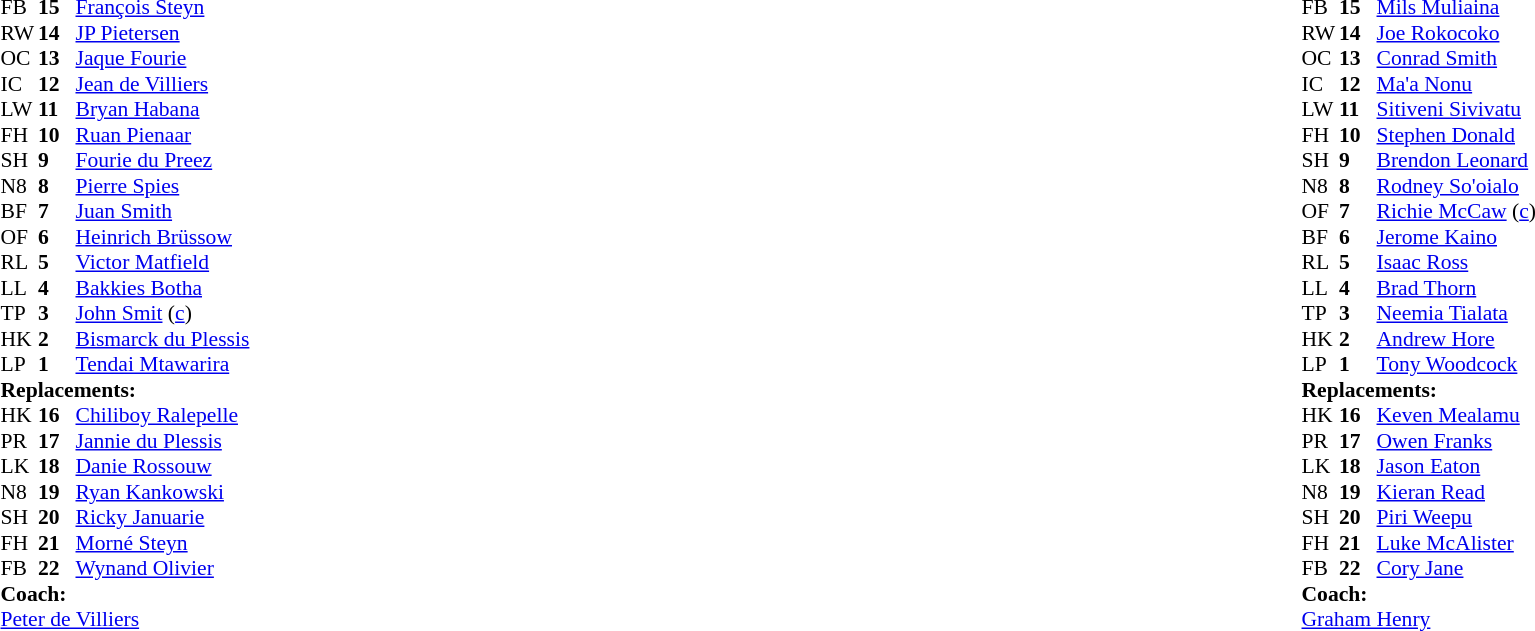<table width="100%">
<tr>
<td valign="top" width="50%"><br><table cellspacing="0" cellpadding="0" style="font-size: 90%">
<tr>
<th width="25"></th>
<th width="25"></th>
</tr>
<tr>
<td>FB</td>
<td><strong>15</strong></td>
<td><a href='#'>François Steyn</a></td>
</tr>
<tr>
<td>RW</td>
<td><strong>14</strong></td>
<td><a href='#'>JP Pietersen</a></td>
</tr>
<tr>
<td>OC</td>
<td><strong>13</strong></td>
<td><a href='#'>Jaque Fourie</a></td>
</tr>
<tr>
<td>IC</td>
<td><strong>12</strong></td>
<td><a href='#'>Jean de Villiers</a></td>
<td></td>
<td></td>
</tr>
<tr>
<td>LW</td>
<td><strong>11</strong></td>
<td><a href='#'>Bryan Habana</a></td>
</tr>
<tr>
<td>FH</td>
<td><strong>10</strong></td>
<td><a href='#'>Ruan Pienaar</a></td>
<td></td>
<td></td>
</tr>
<tr>
<td>SH</td>
<td><strong>9</strong></td>
<td><a href='#'>Fourie du Preez</a></td>
<td></td>
<td></td>
</tr>
<tr>
<td>N8</td>
<td><strong>8</strong></td>
<td><a href='#'>Pierre Spies</a></td>
</tr>
<tr>
<td>BF</td>
<td><strong>7</strong></td>
<td><a href='#'>Juan Smith</a></td>
</tr>
<tr>
<td>OF</td>
<td><strong>6</strong></td>
<td><a href='#'>Heinrich Brüssow</a></td>
</tr>
<tr>
<td>RL</td>
<td><strong>5</strong></td>
<td><a href='#'>Victor Matfield</a></td>
</tr>
<tr>
<td>LL</td>
<td><strong>4</strong></td>
<td><a href='#'>Bakkies Botha</a></td>
<td></td>
<td></td>
</tr>
<tr>
<td>TP</td>
<td><strong>3</strong></td>
<td><a href='#'>John Smit</a> (<a href='#'>c</a>)</td>
<td></td>
<td colspan="2"></td>
</tr>
<tr>
<td>HK</td>
<td><strong>2</strong></td>
<td><a href='#'>Bismarck du Plessis</a></td>
<td></td>
<td></td>
</tr>
<tr>
<td>LP</td>
<td><strong>1</strong></td>
<td><a href='#'>Tendai Mtawarira</a></td>
</tr>
<tr>
<td colspan=3><strong>Replacements:</strong></td>
</tr>
<tr>
<td>HK</td>
<td><strong>16</strong></td>
<td><a href='#'>Chiliboy Ralepelle</a></td>
<td></td>
<td></td>
</tr>
<tr>
<td>PR</td>
<td><strong>17</strong></td>
<td><a href='#'>Jannie du Plessis</a></td>
<td></td>
<td></td>
<td></td>
</tr>
<tr>
<td>LK</td>
<td><strong>18</strong></td>
<td><a href='#'>Danie Rossouw</a></td>
<td></td>
<td></td>
</tr>
<tr>
<td>N8</td>
<td><strong>19</strong></td>
<td><a href='#'>Ryan Kankowski</a></td>
</tr>
<tr>
<td>SH</td>
<td><strong>20</strong></td>
<td><a href='#'>Ricky Januarie</a></td>
<td></td>
<td></td>
</tr>
<tr>
<td>FH</td>
<td><strong>21</strong></td>
<td><a href='#'>Morné Steyn</a></td>
<td></td>
<td></td>
</tr>
<tr>
<td>FB</td>
<td><strong>22</strong></td>
<td><a href='#'>Wynand Olivier</a></td>
<td></td>
<td></td>
</tr>
<tr>
<td colspan=3><strong>Coach:</strong></td>
</tr>
<tr>
<td colspan="4"> <a href='#'>Peter de Villiers</a></td>
</tr>
</table>
</td>
<td valign="top"></td>
<td valign="top" width="50%"><br><table cellspacing="0" cellpadding="0" align="center" style="font-size: 90%">
<tr>
<th width="25"></th>
<th width="25"></th>
</tr>
<tr>
<td>FB</td>
<td><strong>15</strong></td>
<td><a href='#'>Mils Muliaina</a></td>
</tr>
<tr>
<td>RW</td>
<td><strong>14</strong></td>
<td><a href='#'>Joe Rokocoko</a></td>
</tr>
<tr>
<td>OC</td>
<td><strong>13</strong></td>
<td><a href='#'>Conrad Smith</a></td>
<td></td>
<td></td>
</tr>
<tr>
<td>IC</td>
<td><strong>12</strong></td>
<td><a href='#'>Ma'a Nonu</a></td>
</tr>
<tr>
<td>LW</td>
<td><strong>11</strong></td>
<td><a href='#'>Sitiveni Sivivatu</a></td>
</tr>
<tr>
<td>FH</td>
<td><strong>10</strong></td>
<td><a href='#'>Stephen Donald</a></td>
</tr>
<tr>
<td>SH</td>
<td><strong>9</strong></td>
<td><a href='#'>Brendon Leonard</a></td>
<td></td>
<td></td>
</tr>
<tr>
<td>N8</td>
<td><strong>8</strong></td>
<td><a href='#'>Rodney So'oialo</a></td>
<td></td>
<td></td>
</tr>
<tr>
<td>OF</td>
<td><strong>7</strong></td>
<td><a href='#'>Richie McCaw</a> (<a href='#'>c</a>)</td>
</tr>
<tr>
<td>BF</td>
<td><strong>6</strong></td>
<td><a href='#'>Jerome Kaino</a></td>
</tr>
<tr>
<td>RL</td>
<td><strong>5</strong></td>
<td><a href='#'>Isaac Ross</a></td>
<td></td>
<td></td>
</tr>
<tr>
<td>LL</td>
<td><strong>4</strong></td>
<td><a href='#'>Brad Thorn</a></td>
</tr>
<tr>
<td>TP</td>
<td><strong>3</strong></td>
<td><a href='#'>Neemia Tialata</a></td>
<td></td>
<td></td>
</tr>
<tr>
<td>HK</td>
<td><strong>2</strong></td>
<td><a href='#'>Andrew Hore</a></td>
<td></td>
<td></td>
</tr>
<tr>
<td>LP</td>
<td><strong>1</strong></td>
<td><a href='#'>Tony Woodcock</a></td>
</tr>
<tr>
<td colspan=3><strong>Replacements:</strong></td>
</tr>
<tr>
<td>HK</td>
<td><strong>16</strong></td>
<td><a href='#'>Keven Mealamu</a></td>
<td></td>
<td></td>
</tr>
<tr>
<td>PR</td>
<td><strong>17</strong></td>
<td><a href='#'>Owen Franks</a></td>
<td></td>
<td></td>
</tr>
<tr>
<td>LK</td>
<td><strong>18</strong></td>
<td><a href='#'>Jason Eaton</a></td>
<td></td>
<td></td>
</tr>
<tr>
<td>N8</td>
<td><strong>19</strong></td>
<td><a href='#'>Kieran Read</a></td>
<td></td>
<td></td>
</tr>
<tr>
<td>SH</td>
<td><strong>20</strong></td>
<td><a href='#'>Piri Weepu</a></td>
<td></td>
<td></td>
</tr>
<tr>
<td>FH</td>
<td><strong>21</strong></td>
<td><a href='#'>Luke McAlister</a></td>
<td></td>
<td></td>
</tr>
<tr>
<td>FB</td>
<td><strong>22</strong></td>
<td><a href='#'>Cory Jane</a></td>
</tr>
<tr>
<td colspan=3><strong>Coach:</strong></td>
</tr>
<tr>
<td colspan="4"> <a href='#'>Graham Henry</a></td>
</tr>
</table>
</td>
</tr>
</table>
